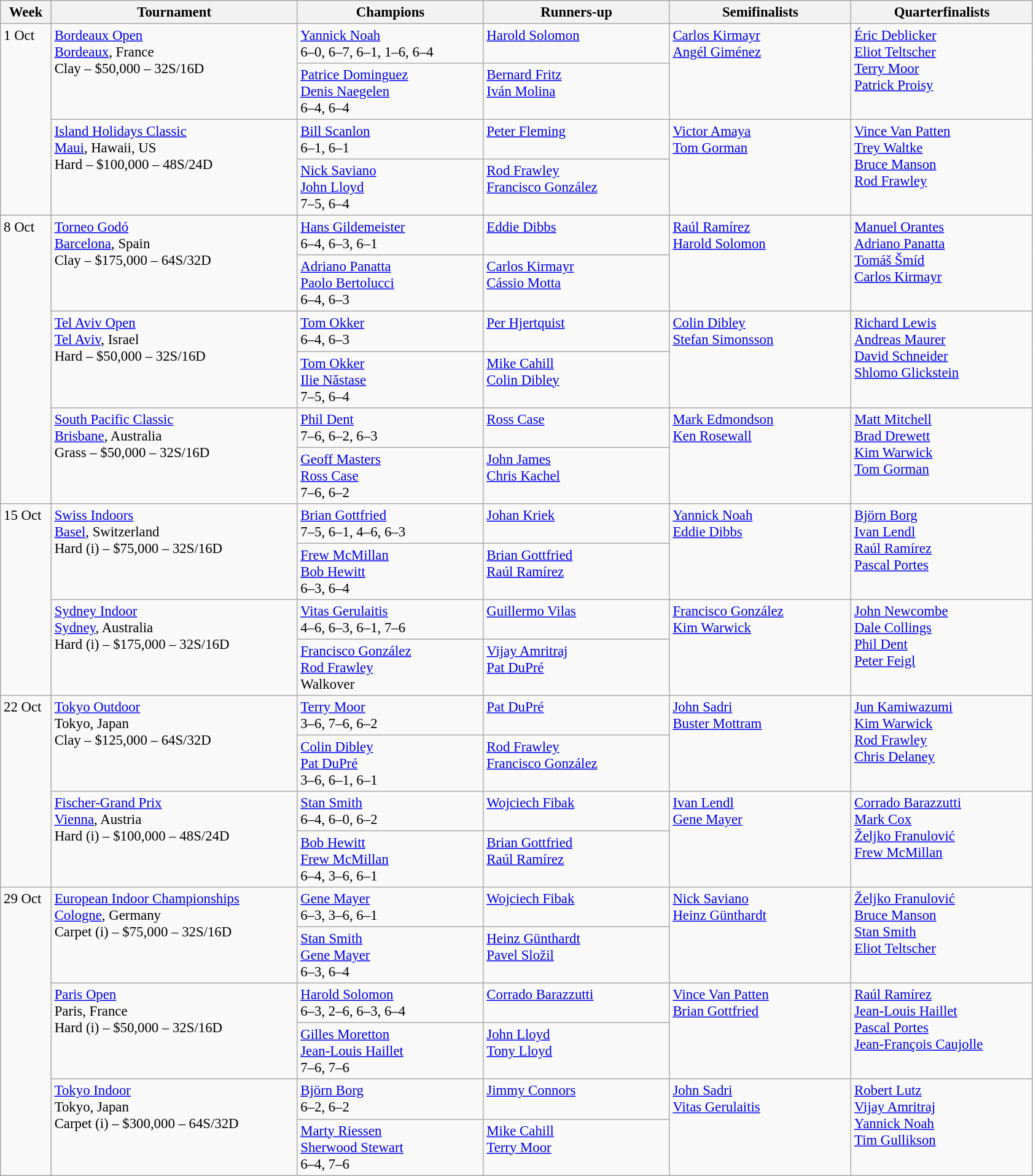<table class=wikitable style=font-size:95%>
<tr>
<th style="width:48px;">Week</th>
<th style="width:260px;">Tournament</th>
<th style="width:195px;">Champions</th>
<th style="width:195px;">Runners-up</th>
<th style="width:190px;">Semifinalists</th>
<th style="width:190px;">Quarterfinalists</th>
</tr>
<tr valign=top>
<td rowspan=4>1 Oct</td>
<td rowspan=2><a href='#'>Bordeaux Open</a> <br> <a href='#'>Bordeaux</a>, France <br> Clay – $50,000 – 32S/16D</td>
<td> <a href='#'>Yannick Noah</a> <br> 6–0, 6–7, 6–1, 1–6, 6–4</td>
<td> <a href='#'>Harold Solomon</a></td>
<td rowspan=2> <a href='#'>Carlos Kirmayr</a> <br>  <a href='#'>Angél Giménez</a></td>
<td rowspan=2> <a href='#'>Éric Deblicker</a> <br>  <a href='#'>Eliot Teltscher</a> <br>  <a href='#'>Terry Moor</a> <br>  <a href='#'>Patrick Proisy</a></td>
</tr>
<tr valign=top>
<td> <a href='#'>Patrice Dominguez</a> <br>  <a href='#'>Denis Naegelen</a> <br> 6–4, 6–4</td>
<td> <a href='#'>Bernard Fritz</a> <br>  <a href='#'>Iván Molina</a></td>
</tr>
<tr valign=top>
<td rowspan=2><a href='#'>Island Holidays Classic</a> <br> <a href='#'>Maui</a>, Hawaii, US <br> Hard – $100,000 – 48S/24D</td>
<td> <a href='#'>Bill Scanlon</a> <br> 6–1, 6–1</td>
<td> <a href='#'>Peter Fleming</a></td>
<td rowspan=2> <a href='#'>Victor Amaya</a> <br>  <a href='#'>Tom Gorman</a></td>
<td rowspan=2> <a href='#'>Vince Van Patten</a> <br>  <a href='#'>Trey Waltke</a> <br>  <a href='#'>Bruce Manson</a> <br>  <a href='#'>Rod Frawley</a></td>
</tr>
<tr valign=top>
<td> <a href='#'>Nick Saviano</a> <br>  <a href='#'>John Lloyd</a> <br> 7–5, 6–4</td>
<td> <a href='#'>Rod Frawley</a> <br>  <a href='#'>Francisco González</a></td>
</tr>
<tr valign=top>
<td rowspan=6>8 Oct</td>
<td rowspan=2><a href='#'>Torneo Godó</a> <br> <a href='#'>Barcelona</a>, Spain <br> Clay – $175,000 – 64S/32D</td>
<td> <a href='#'>Hans Gildemeister</a> <br> 6–4, 6–3, 6–1</td>
<td> <a href='#'>Eddie Dibbs</a></td>
<td rowspan=2> <a href='#'>Raúl Ramírez</a> <br>  <a href='#'>Harold Solomon</a></td>
<td rowspan=2> <a href='#'>Manuel Orantes</a> <br>  <a href='#'>Adriano Panatta</a> <br>  <a href='#'>Tomáš Šmíd</a> <br>  <a href='#'>Carlos Kirmayr</a></td>
</tr>
<tr valign=top>
<td> <a href='#'>Adriano Panatta</a> <br>  <a href='#'>Paolo Bertolucci</a> <br> 6–4, 6–3</td>
<td> <a href='#'>Carlos Kirmayr</a> <br>  <a href='#'>Cássio Motta</a></td>
</tr>
<tr valign=top>
<td rowspan=2><a href='#'>Tel Aviv Open</a> <br> <a href='#'>Tel Aviv</a>, Israel <br> Hard – $50,000 – 32S/16D</td>
<td> <a href='#'>Tom Okker</a> <br> 6–4, 6–3</td>
<td> <a href='#'>Per Hjertquist</a></td>
<td rowspan=2> <a href='#'>Colin Dibley</a> <br>  <a href='#'>Stefan Simonsson</a></td>
<td rowspan=2> <a href='#'>Richard Lewis</a> <br>  <a href='#'>Andreas Maurer</a> <br>  <a href='#'>David Schneider</a> <br>  <a href='#'>Shlomo Glickstein</a></td>
</tr>
<tr valign=top>
<td> <a href='#'>Tom Okker</a> <br>  <a href='#'>Ilie Năstase</a> <br> 7–5, 6–4</td>
<td> <a href='#'>Mike Cahill</a> <br>  <a href='#'>Colin Dibley</a></td>
</tr>
<tr valign=top>
<td rowspan=2><a href='#'>South Pacific Classic</a> <br> <a href='#'>Brisbane</a>, Australia <br> Grass – $50,000 – 32S/16D</td>
<td> <a href='#'>Phil Dent</a> <br> 7–6, 6–2, 6–3</td>
<td> <a href='#'>Ross Case</a></td>
<td rowspan=2> <a href='#'>Mark Edmondson</a> <br>  <a href='#'>Ken Rosewall</a></td>
<td rowspan=2> <a href='#'>Matt Mitchell</a> <br>  <a href='#'>Brad Drewett</a> <br>  <a href='#'>Kim Warwick</a> <br>  <a href='#'>Tom Gorman</a></td>
</tr>
<tr valign=top>
<td> <a href='#'>Geoff Masters</a> <br>  <a href='#'>Ross Case</a> <br> 7–6, 6–2</td>
<td> <a href='#'>John James</a> <br>  <a href='#'>Chris Kachel</a></td>
</tr>
<tr valign=top>
<td rowspan=4>15 Oct</td>
<td rowspan=2><a href='#'>Swiss Indoors</a><br><a href='#'>Basel</a>, Switzerland <br> Hard (i) – $75,000 – 32S/16D</td>
<td> <a href='#'>Brian Gottfried</a> <br> 7–5, 6–1, 4–6, 6–3</td>
<td> <a href='#'>Johan Kriek</a></td>
<td rowspan=2> <a href='#'>Yannick Noah</a> <br>  <a href='#'>Eddie Dibbs</a></td>
<td rowspan=2> <a href='#'>Björn Borg</a> <br>  <a href='#'>Ivan Lendl</a> <br>  <a href='#'>Raúl Ramírez</a> <br>  <a href='#'>Pascal Portes</a></td>
</tr>
<tr valign=top>
<td> <a href='#'>Frew McMillan</a> <br>  <a href='#'>Bob Hewitt</a> <br> 6–3, 6–4</td>
<td> <a href='#'>Brian Gottfried</a> <br>  <a href='#'>Raúl Ramírez</a></td>
</tr>
<tr valign=top>
<td rowspan=2><a href='#'>Sydney Indoor</a> <br> <a href='#'>Sydney</a>, Australia <br> Hard (i) – $175,000 – 32S/16D</td>
<td> <a href='#'>Vitas Gerulaitis</a> <br> 4–6, 6–3, 6–1, 7–6</td>
<td> <a href='#'>Guillermo Vilas</a></td>
<td rowspan=2> <a href='#'>Francisco González</a> <br>  <a href='#'>Kim Warwick</a></td>
<td rowspan=2> <a href='#'>John Newcombe</a> <br>  <a href='#'>Dale Collings</a> <br>  <a href='#'>Phil Dent</a> <br>  <a href='#'>Peter Feigl</a></td>
</tr>
<tr valign=top>
<td> <a href='#'>Francisco González</a> <br>  <a href='#'>Rod Frawley</a> <br> Walkover</td>
<td> <a href='#'>Vijay Amritraj</a> <br>  <a href='#'>Pat DuPré</a></td>
</tr>
<tr valign=top>
<td rowspan=4>22 Oct</td>
<td rowspan=2><a href='#'>Tokyo Outdoor</a> <br> Tokyo, Japan <br> Clay – $125,000 – 64S/32D</td>
<td> <a href='#'>Terry Moor</a> <br> 3–6, 7–6, 6–2</td>
<td> <a href='#'>Pat DuPré</a></td>
<td rowspan=2> <a href='#'>John Sadri</a> <br>  <a href='#'>Buster Mottram</a></td>
<td rowspan=2> <a href='#'>Jun Kamiwazumi</a> <br>  <a href='#'>Kim Warwick</a> <br>  <a href='#'>Rod Frawley</a> <br>  <a href='#'>Chris Delaney</a></td>
</tr>
<tr valign=top>
<td> <a href='#'>Colin Dibley</a> <br>  <a href='#'>Pat DuPré</a> <br> 3–6, 6–1, 6–1</td>
<td> <a href='#'>Rod Frawley</a> <br>  <a href='#'>Francisco González</a></td>
</tr>
<tr valign=top>
<td rowspan=2><a href='#'>Fischer-Grand Prix</a> <br> <a href='#'>Vienna</a>, Austria <br> Hard (i) – $100,000 – 48S/24D</td>
<td> <a href='#'>Stan Smith</a> <br> 6–4, 6–0, 6–2</td>
<td> <a href='#'>Wojciech Fibak</a></td>
<td rowspan=2> <a href='#'>Ivan Lendl</a> <br>  <a href='#'>Gene Mayer</a></td>
<td rowspan=2> <a href='#'>Corrado Barazzutti</a> <br>  <a href='#'>Mark Cox</a> <br>  <a href='#'>Željko Franulović</a> <br>  <a href='#'>Frew McMillan</a></td>
</tr>
<tr valign=top>
<td> <a href='#'>Bob Hewitt</a> <br>  <a href='#'>Frew McMillan</a> <br> 6–4, 3–6, 6–1</td>
<td> <a href='#'>Brian Gottfried</a> <br>  <a href='#'>Raúl Ramírez</a></td>
</tr>
<tr valign=top>
<td rowspan=6>29 Oct</td>
<td rowspan=2><a href='#'>European Indoor Championships</a> <br> <a href='#'>Cologne</a>, Germany <br> Carpet (i) – $75,000 – 32S/16D</td>
<td> <a href='#'>Gene Mayer</a> <br> 6–3, 3–6, 6–1</td>
<td> <a href='#'>Wojciech Fibak</a></td>
<td rowspan=2> <a href='#'>Nick Saviano</a> <br>  <a href='#'>Heinz Günthardt</a></td>
<td rowspan=2> <a href='#'>Željko Franulović</a> <br>  <a href='#'>Bruce Manson</a> <br>  <a href='#'>Stan Smith</a> <br>  <a href='#'>Eliot Teltscher</a></td>
</tr>
<tr valign=top>
<td> <a href='#'>Stan Smith</a> <br>  <a href='#'>Gene Mayer</a> <br> 6–3, 6–4</td>
<td> <a href='#'>Heinz Günthardt</a> <br>  <a href='#'>Pavel Složil</a></td>
</tr>
<tr valign=top>
<td rowspan=2><a href='#'>Paris Open</a> <br> Paris, France <br> Hard (i) – $50,000 – 32S/16D</td>
<td> <a href='#'>Harold Solomon</a> <br> 6–3, 2–6, 6–3, 6–4</td>
<td> <a href='#'>Corrado Barazzutti</a></td>
<td rowspan=2> <a href='#'>Vince Van Patten</a> <br>  <a href='#'>Brian Gottfried</a></td>
<td rowspan=2> <a href='#'>Raúl Ramírez</a> <br>  <a href='#'>Jean-Louis Haillet</a> <br>  <a href='#'>Pascal Portes</a> <br>  <a href='#'>Jean-François Caujolle</a></td>
</tr>
<tr valign=top>
<td> <a href='#'>Gilles Moretton</a> <br>  <a href='#'>Jean-Louis Haillet</a> <br> 7–6, 7–6</td>
<td> <a href='#'>John Lloyd</a> <br>  <a href='#'>Tony Lloyd</a></td>
</tr>
<tr valign=top>
<td rowspan=2><a href='#'>Tokyo Indoor</a> <br> Tokyo, Japan <br> Carpet (i) – $300,000 – 64S/32D</td>
<td> <a href='#'>Björn Borg</a> <br> 6–2, 6–2</td>
<td> <a href='#'>Jimmy Connors</a></td>
<td rowspan=2> <a href='#'>John Sadri</a> <br>  <a href='#'>Vitas Gerulaitis</a></td>
<td rowspan=2> <a href='#'>Robert Lutz</a> <br>  <a href='#'>Vijay Amritraj</a> <br>  <a href='#'>Yannick Noah</a> <br>  <a href='#'>Tim Gullikson</a></td>
</tr>
<tr valign=top>
<td> <a href='#'>Marty Riessen</a> <br>  <a href='#'>Sherwood Stewart</a> <br> 6–4, 7–6</td>
<td> <a href='#'>Mike Cahill</a> <br>  <a href='#'>Terry Moor</a></td>
</tr>
</table>
